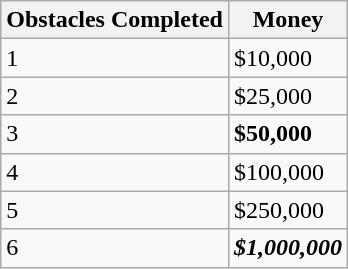<table class="wikitable">
<tr>
<th>Obstacles Completed</th>
<th>Money</th>
</tr>
<tr>
<td>1</td>
<td>$10,000</td>
</tr>
<tr>
<td>2</td>
<td>$25,000</td>
</tr>
<tr>
<td>3</td>
<td><strong>$50,000</strong></td>
</tr>
<tr>
<td>4</td>
<td>$100,000</td>
</tr>
<tr>
<td>5</td>
<td>$250,000</td>
</tr>
<tr>
<td>6</td>
<td><strong><em>$1,000,000</em></strong></td>
</tr>
</table>
